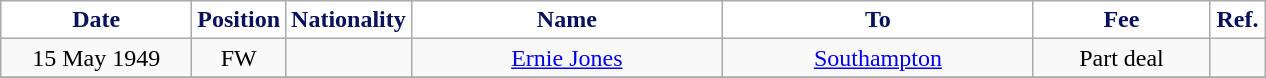<table class="wikitable" style="text-align:center">
<tr>
<th style="background:#FFFFFF; color:#081159; width:120px;">Date</th>
<th style="background:#FFFFFF; color:#081159; width:50px;">Position</th>
<th style="background:#FFFFFF; color:#081159; width:50px;">Nationality</th>
<th style="background:#FFFFFF; color:#081159; width:200px;">Name</th>
<th style="background:#FFFFFF; color:#081159; width:200px;">To</th>
<th style="background:#FFFFFF; color:#081159; width:110px;">Fee</th>
<th style="background:#FFFFFF; color:#081159; width:30px;">Ref.</th>
</tr>
<tr>
<td>15 May 1949</td>
<td>FW</td>
<td></td>
<td><a href='#'>Ernie Jones</a></td>
<td><a href='#'>Southampton</a></td>
<td>Part deal</td>
<td></td>
</tr>
<tr>
</tr>
</table>
